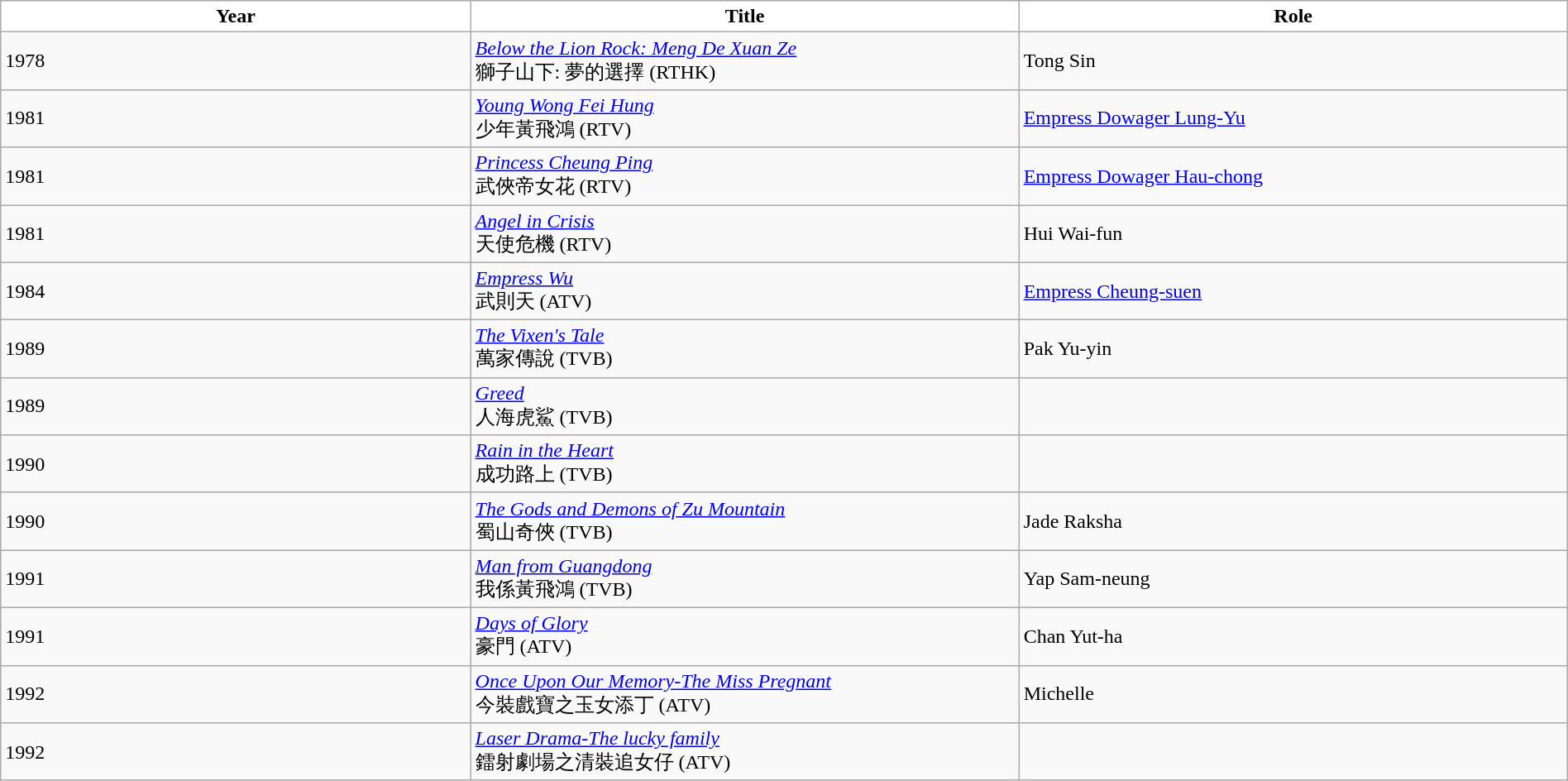<table class="wikitable" width="100%">
<tr style="background:#FFFFFF; color:black" align=center>
<td style="width:30%"><strong>Year</strong></td>
<td style="width:35%"><strong>Title</strong></td>
<td style="width:40%"><strong>Role</strong></td>
</tr>
<tr>
<td>1978</td>
<td><em><a href='#'>Below the Lion Rock: Meng De Xuan Ze</a></em><br>獅子山下: 夢的選擇 (RTHK)</td>
<td>Tong Sin</td>
</tr>
<tr>
<td>1981</td>
<td><em><a href='#'>Young Wong Fei Hung</a></em><br>少年黃飛鴻 (RTV)</td>
<td><a href='#'>Empress Dowager Lung-Yu</a></td>
</tr>
<tr>
<td>1981</td>
<td><em><a href='#'>Princess Cheung Ping</a></em><br>武俠帝女花 (RTV)</td>
<td><a href='#'>Empress Dowager Hau-chong</a></td>
</tr>
<tr>
<td>1981</td>
<td><em><a href='#'>Angel in Crisis</a></em><br>天使危機 (RTV)</td>
<td>Hui Wai-fun</td>
</tr>
<tr>
<td>1984</td>
<td><em><a href='#'>Empress Wu</a></em><br>武則天 (ATV)</td>
<td><a href='#'>Empress Cheung-suen</a></td>
</tr>
<tr>
<td>1989</td>
<td><em><a href='#'>The Vixen's Tale</a></em><br>萬家傳說 (TVB)</td>
<td>Pak Yu-yin</td>
</tr>
<tr>
<td>1989</td>
<td><em><a href='#'>Greed</a></em><br>人海虎鯊 (TVB)</td>
<td></td>
</tr>
<tr>
<td>1990</td>
<td><em><a href='#'>Rain in the Heart</a></em><br>成功路上 (TVB)</td>
<td></td>
</tr>
<tr>
<td>1990</td>
<td><em><a href='#'>The Gods and Demons of Zu Mountain</a></em><br>蜀山奇俠 (TVB)</td>
<td>Jade Raksha</td>
</tr>
<tr>
<td>1991</td>
<td><em><a href='#'>Man from Guangdong</a></em><br>我係黃飛鴻 (TVB)</td>
<td>Yap Sam-neung</td>
</tr>
<tr>
<td>1991</td>
<td><em><a href='#'>Days of Glory</a></em><br>豪門 (ATV)</td>
<td>Chan Yut-ha</td>
</tr>
<tr>
<td>1992</td>
<td><em><a href='#'>Once Upon Our Memory-The Miss Pregnant</a></em><br>今裝戲寶之玉女添丁 (ATV)</td>
<td>Michelle</td>
</tr>
<tr>
<td>1992</td>
<td><em><a href='#'>Laser Drama-The lucky family</a></em><br>鐳射劇場之清裝追女仔 (ATV)</td>
<td></td>
</tr>
</table>
